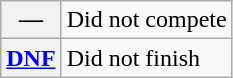<table class="wikitable">
<tr>
<th scope="row">—</th>
<td>Did not compete</td>
</tr>
<tr>
<th scope="row"><a href='#'>DNF</a></th>
<td>Did not finish</td>
</tr>
</table>
